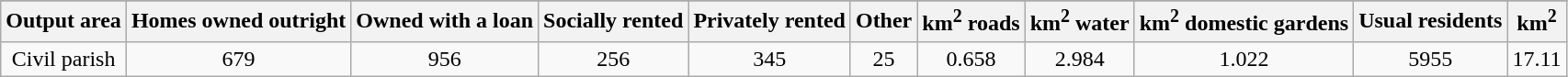<table class="wikitable">
<tr>
</tr>
<tr>
<th>Output area</th>
<th>Homes owned outright</th>
<th>Owned with a loan</th>
<th>Socially rented</th>
<th>Privately rented</th>
<th>Other</th>
<th>km<sup>2</sup> roads</th>
<th>km<sup>2</sup> water</th>
<th>km<sup>2</sup> domestic gardens</th>
<th>Usual residents</th>
<th>km<sup>2</sup></th>
</tr>
<tr align=center>
<td>Civil parish</td>
<td>679</td>
<td>956</td>
<td>256</td>
<td>345</td>
<td>25</td>
<td>0.658</td>
<td>2.984</td>
<td>1.022</td>
<td>5955</td>
<td>17.11</td>
</tr>
</table>
